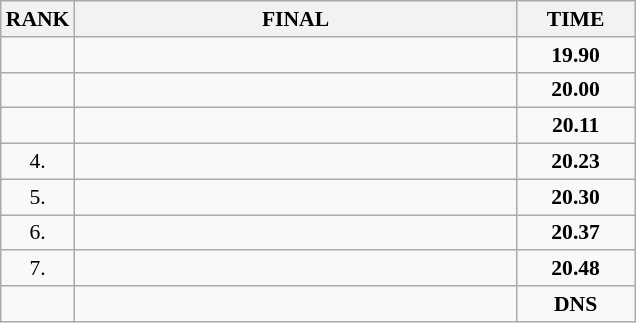<table class="wikitable" style="border-collapse: collapse; font-size: 90%;">
<tr>
<th>RANK</th>
<th style="width: 20em">FINAL</th>
<th style="width: 5em">TIME</th>
</tr>
<tr>
<td align="center"></td>
<td></td>
<td align="center"><strong>19.90</strong></td>
</tr>
<tr>
<td align="center"></td>
<td></td>
<td align="center"><strong>20.00</strong></td>
</tr>
<tr>
<td align="center"></td>
<td></td>
<td align="center"><strong>20.11</strong></td>
</tr>
<tr>
<td align="center">4.</td>
<td></td>
<td align="center"><strong>20.23</strong></td>
</tr>
<tr>
<td align="center">5.</td>
<td></td>
<td align="center"><strong>20.30</strong></td>
</tr>
<tr>
<td align="center">6.</td>
<td></td>
<td align="center"><strong>20.37</strong></td>
</tr>
<tr>
<td align="center">7.</td>
<td></td>
<td align="center"><strong>20.48</strong></td>
</tr>
<tr>
<td align="center"></td>
<td></td>
<td align="center"><strong>DNS</strong></td>
</tr>
</table>
